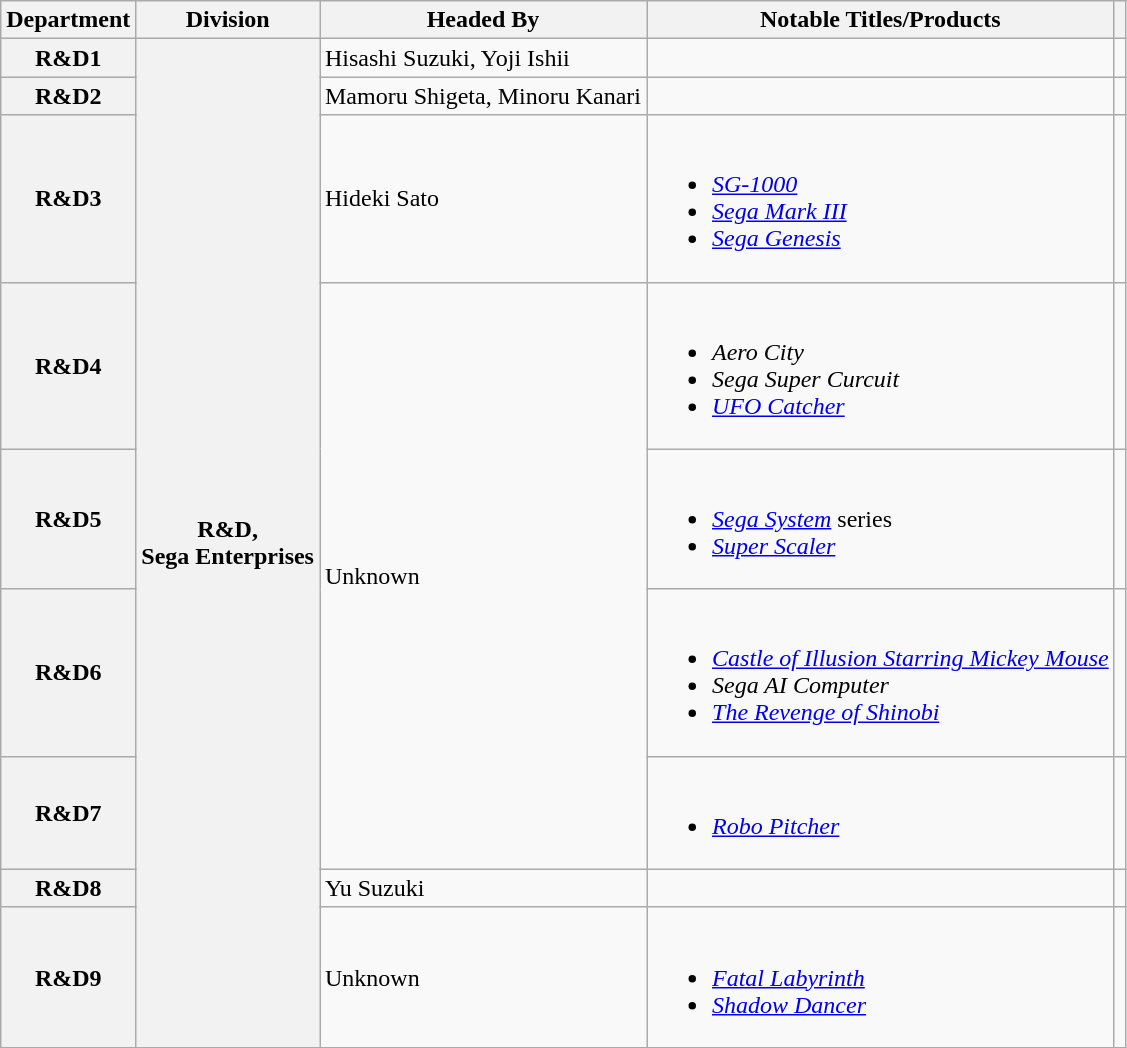<table class="wikitable">
<tr>
<th>Department</th>
<th>Division</th>
<th>Headed By</th>
<th>Notable Titles/Products</th>
<th></th>
</tr>
<tr>
<th>R&D1</th>
<th rowspan="9">R&D,<br>Sega Enterprises</th>
<td>Hisashi Suzuki, Yoji Ishii</td>
<td></td>
<td></td>
</tr>
<tr>
<th>R&D2</th>
<td>Mamoru Shigeta, Minoru Kanari</td>
<td></td>
<td></td>
</tr>
<tr>
<th>R&D3</th>
<td>Hideki Sato</td>
<td><br><ul><li><em><a href='#'>SG-1000</a></em></li><li><em><a href='#'>Sega Mark III</a></em></li><li><em><a href='#'>Sega Genesis</a></em></li></ul></td>
<td></td>
</tr>
<tr>
<th>R&D4</th>
<td rowspan="4">Unknown</td>
<td><br><ul><li><em>Aero City</em></li><li><em>Sega Super Curcuit</em></li><li><a href='#'><em>UFO Catcher</em></a></li></ul></td>
<td></td>
</tr>
<tr>
<th>R&D5</th>
<td><br><ul><li><em><a href='#'>Sega System</a></em> series</li><li><em><a href='#'>Super Scaler</a></em></li></ul></td>
<td></td>
</tr>
<tr>
<th>R&D6</th>
<td><br><ul><li><em><a href='#'>Castle of Illusion Starring Mickey Mouse</a></em></li><li><em>Sega AI Computer</em></li><li><em><a href='#'>The Revenge of Shinobi</a></em></li></ul></td>
<td></td>
</tr>
<tr>
<th>R&D7</th>
<td><br><ul><li><em><a href='#'>Robo Pitcher</a></em></li></ul></td>
<td></td>
</tr>
<tr>
<th>R&D8</th>
<td>Yu Suzuki</td>
<td></td>
<td></td>
</tr>
<tr>
<th>R&D9</th>
<td>Unknown</td>
<td><br><ul><li><em><a href='#'>Fatal Labyrinth</a></em></li><li><em><a href='#'>Shadow Dancer</a></em></li></ul></td>
<td></td>
</tr>
</table>
